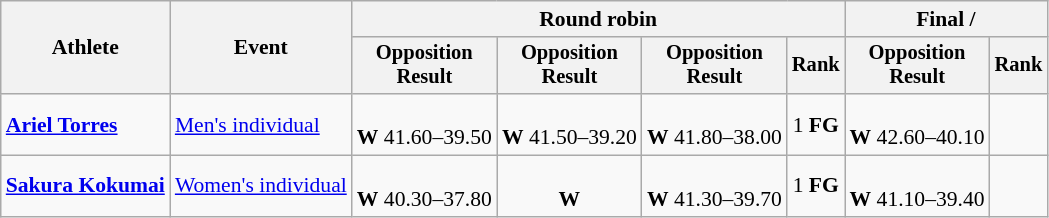<table class=wikitable style=font-size:90%;text-align:center>
<tr>
<th rowspan=2>Athlete</th>
<th rowspan=2>Event</th>
<th colspan=4>Round robin</th>
<th colspan=2>Final / </th>
</tr>
<tr style=font-size:95%>
<th>Opposition<br>Result</th>
<th>Opposition<br>Result</th>
<th>Opposition<br>Result</th>
<th>Rank</th>
<th>Opposition<br>Result</th>
<th>Rank</th>
</tr>
<tr>
<td align=left><strong><a href='#'>Ariel Torres</a></strong></td>
<td align=left><a href='#'>Men's individual</a></td>
<td><br><strong>W</strong> 41.60–39.50</td>
<td><br><strong>W</strong> 41.50–39.20</td>
<td><br><strong>W</strong> 41.80–38.00</td>
<td>1 <strong>FG</strong></td>
<td><br><strong>W</strong> 42.60–40.10</td>
<td></td>
</tr>
<tr>
<td align=left><strong><a href='#'>Sakura Kokumai</a></strong></td>
<td align=left><a href='#'>Women's individual</a></td>
<td><br><strong>W</strong> 40.30–37.80</td>
<td><br><strong>W</strong> </td>
<td><br><strong>W</strong> 41.30–39.70</td>
<td>1 <strong>FG</strong></td>
<td><br><strong>W</strong> 41.10–39.40</td>
<td></td>
</tr>
</table>
